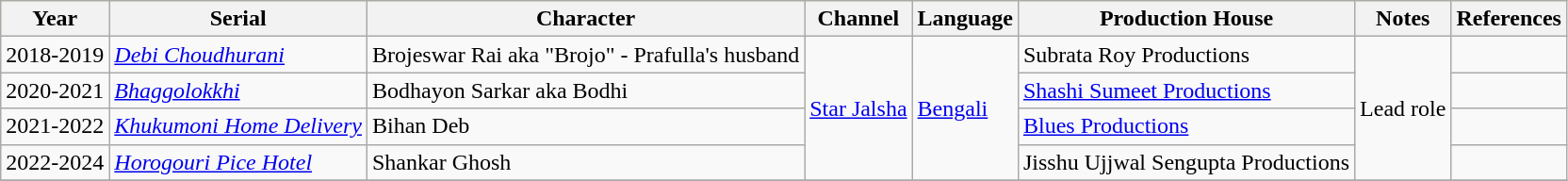<table class="wikitable">
<tr style="background:#ff9; text-align:center;">
<th>Year</th>
<th>Serial</th>
<th>Character</th>
<th>Channel</th>
<th>Language</th>
<th>Production House</th>
<th>Notes</th>
<th>References</th>
</tr>
<tr>
<td>2018-2019</td>
<td><em><a href='#'>Debi Choudhurani</a></em></td>
<td>Brojeswar Rai aka "Brojo" - Prafulla's husband</td>
<td rowspan="4"><a href='#'>Star Jalsha</a></td>
<td rowspan="4"><a href='#'>Bengali</a></td>
<td>Subrata Roy Productions</td>
<td rowspan="4">Lead role</td>
<td></td>
</tr>
<tr>
<td>2020-2021</td>
<td><em><a href='#'>Bhaggolokkhi</a></em></td>
<td>Bodhayon Sarkar aka Bodhi</td>
<td><a href='#'>Shashi Sumeet Productions</a></td>
<td></td>
</tr>
<tr>
<td>2021-2022</td>
<td><em><a href='#'>Khukumoni Home Delivery</a></em></td>
<td>Bihan Deb</td>
<td><a href='#'>Blues Productions</a></td>
<td></td>
</tr>
<tr>
<td>2022-2024</td>
<td><em><a href='#'>Horogouri Pice Hotel</a></em></td>
<td>Shankar Ghosh</td>
<td>Jisshu Ujjwal Sengupta Productions</td>
<td></td>
</tr>
<tr>
</tr>
</table>
